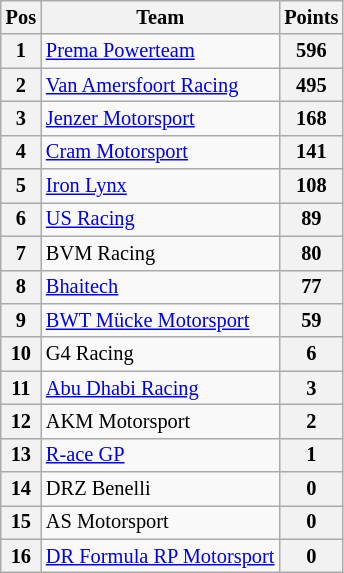<table class="wikitable" style="font-size: 85%;">
<tr>
<th>Pos</th>
<th>Team</th>
<th>Points</th>
</tr>
<tr>
<th>1</th>
<td> <a href='#'>Prema Powerteam</a></td>
<th>596</th>
</tr>
<tr>
<th>2</th>
<td> <a href='#'>Van Amersfoort Racing</a></td>
<th>495</th>
</tr>
<tr>
<th>3</th>
<td> <a href='#'>Jenzer Motorsport</a></td>
<th>168</th>
</tr>
<tr>
<th>4</th>
<td> <a href='#'>Cram Motorsport</a></td>
<th>141</th>
</tr>
<tr>
<th>5</th>
<td> <a href='#'>Iron Lynx</a></td>
<th>108</th>
</tr>
<tr>
<th>6</th>
<td> <a href='#'>US Racing</a></td>
<th>89</th>
</tr>
<tr>
<th>7</th>
<td> BVM Racing</td>
<th>80</th>
</tr>
<tr>
<th>8</th>
<td> <a href='#'>Bhaitech</a></td>
<th>77</th>
</tr>
<tr>
<th>9</th>
<td> <a href='#'>BWT Mücke Motorsport</a></td>
<th>59</th>
</tr>
<tr>
<th>10</th>
<td> G4 Racing</td>
<th>6</th>
</tr>
<tr>
<th>11</th>
<td> <a href='#'>Abu Dhabi Racing</a></td>
<th>3</th>
</tr>
<tr>
<th>12</th>
<td> AKM Motorsport</td>
<th>2</th>
</tr>
<tr>
<th>13</th>
<td> <a href='#'>R-ace GP</a></td>
<th>1</th>
</tr>
<tr>
<th>14</th>
<td> DRZ Benelli</td>
<th>0</th>
</tr>
<tr>
<th>15</th>
<td> AS Motorsport</td>
<th>0</th>
</tr>
<tr>
<th>16</th>
<td nowrap> <a href='#'>DR Formula RP Motorsport</a></td>
<th>0</th>
</tr>
</table>
